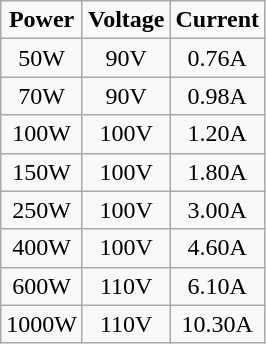<table class="wikitable" style="text-align: center;">
<tr>
<td><strong>Power</strong></td>
<td><strong>Voltage</strong></td>
<td><strong>Current</strong></td>
</tr>
<tr>
<td>50W</td>
<td>90V</td>
<td>0.76A</td>
</tr>
<tr>
<td>70W</td>
<td>90V</td>
<td>0.98A</td>
</tr>
<tr>
<td>100W</td>
<td>100V</td>
<td>1.20A</td>
</tr>
<tr>
<td>150W</td>
<td>100V</td>
<td>1.80A</td>
</tr>
<tr>
<td>250W</td>
<td>100V</td>
<td>3.00A</td>
</tr>
<tr>
<td>400W</td>
<td>100V</td>
<td>4.60A</td>
</tr>
<tr>
<td>600W</td>
<td>110V</td>
<td>6.10A</td>
</tr>
<tr>
<td>1000W</td>
<td>110V</td>
<td>10.30A</td>
</tr>
</table>
